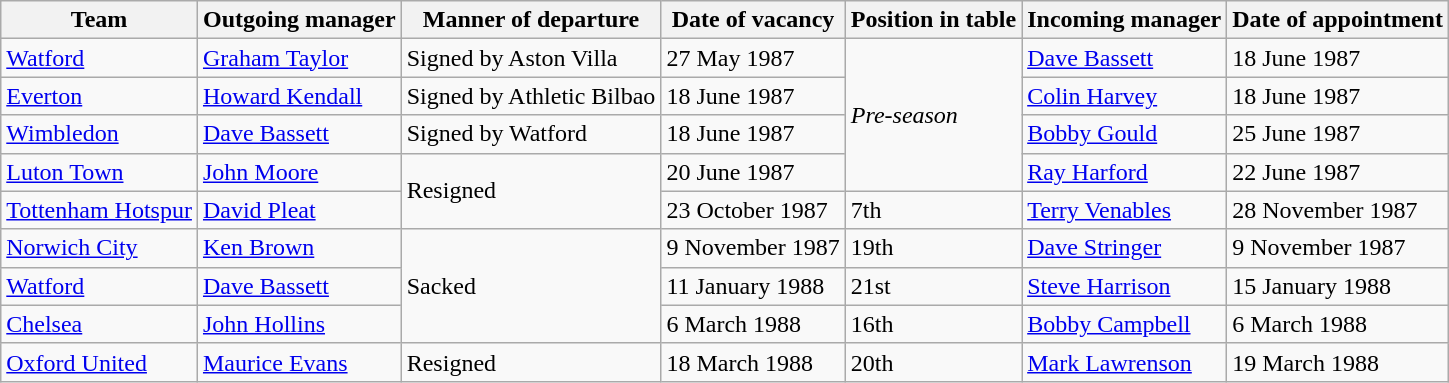<table class="wikitable">
<tr>
<th>Team</th>
<th>Outgoing manager</th>
<th>Manner of departure</th>
<th>Date of vacancy</th>
<th>Position in table</th>
<th>Incoming manager</th>
<th>Date of appointment</th>
</tr>
<tr>
<td><a href='#'>Watford</a></td>
<td> <a href='#'>Graham Taylor</a></td>
<td>Signed by Aston Villa</td>
<td>27 May 1987</td>
<td Rowspan="4"><em>Pre-season</em></td>
<td> <a href='#'>Dave Bassett</a></td>
<td>18 June 1987</td>
</tr>
<tr>
<td><a href='#'>Everton</a></td>
<td> <a href='#'>Howard Kendall</a></td>
<td>Signed by Athletic Bilbao</td>
<td>18 June 1987</td>
<td> <a href='#'>Colin Harvey</a></td>
<td>18 June 1987</td>
</tr>
<tr>
<td><a href='#'>Wimbledon</a></td>
<td> <a href='#'>Dave Bassett</a></td>
<td>Signed by Watford</td>
<td>18 June 1987</td>
<td> <a href='#'>Bobby Gould</a></td>
<td>25 June 1987</td>
</tr>
<tr>
<td><a href='#'>Luton Town</a></td>
<td> <a href='#'>John Moore</a></td>
<td rowspan="2">Resigned</td>
<td>20 June 1987</td>
<td> <a href='#'>Ray Harford</a></td>
<td>22 June 1987</td>
</tr>
<tr>
<td><a href='#'>Tottenham Hotspur</a></td>
<td> <a href='#'>David Pleat</a></td>
<td>23 October 1987</td>
<td>7th</td>
<td> <a href='#'>Terry Venables</a></td>
<td>28 November 1987</td>
</tr>
<tr>
<td><a href='#'>Norwich City</a></td>
<td> <a href='#'>Ken Brown</a></td>
<td rowspan="3">Sacked</td>
<td>9 November 1987</td>
<td>19th</td>
<td> <a href='#'>Dave Stringer</a></td>
<td>9 November 1987</td>
</tr>
<tr>
<td><a href='#'>Watford</a></td>
<td> <a href='#'>Dave Bassett</a></td>
<td>11 January 1988</td>
<td>21st</td>
<td> <a href='#'>Steve Harrison</a></td>
<td>15 January 1988</td>
</tr>
<tr>
<td><a href='#'>Chelsea</a></td>
<td> <a href='#'>John Hollins</a></td>
<td>6 March 1988</td>
<td>16th</td>
<td> <a href='#'>Bobby Campbell</a></td>
<td>6 March 1988</td>
</tr>
<tr>
<td><a href='#'>Oxford United</a></td>
<td> <a href='#'>Maurice Evans</a></td>
<td>Resigned</td>
<td>18 March 1988</td>
<td>20th</td>
<td> <a href='#'>Mark Lawrenson</a></td>
<td>19 March 1988</td>
</tr>
</table>
